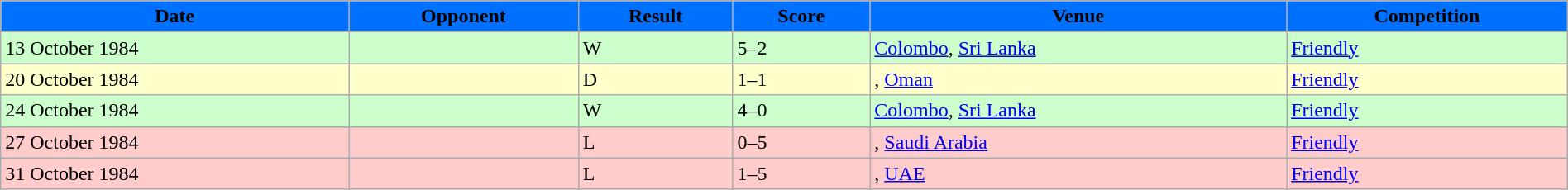<table width=100% class="wikitable">
<tr>
<th style="background:#0070FF;"><span>Date</span></th>
<th style="background:#0070FF;"><span>Opponent</span></th>
<th style="background:#0070FF;"><span>Result</span></th>
<th style="background:#0070FF;"><span>Score</span></th>
<th style="background:#0070FF;"><span>Venue</span></th>
<th style="background:#0070FF;"><span>Competition</span></th>
</tr>
<tr>
</tr>
<tr style="background:#CCFFCC;">
<td>13 October 1984</td>
<td></td>
<td>W</td>
<td>5–2</td>
<td> <a href='#'>Colombo</a>, <a href='#'>Sri Lanka</a></td>
<td><a href='#'>Friendly</a></td>
</tr>
<tr style="background:#FFFFCC;">
<td>20 October 1984</td>
<td></td>
<td>D</td>
<td>1–1</td>
<td>, <a href='#'>Oman</a></td>
<td><a href='#'>Friendly</a></td>
</tr>
<tr style="background:#CCFFCC;">
<td>24 October 1984</td>
<td></td>
<td>W</td>
<td>4–0</td>
<td> <a href='#'>Colombo</a>, <a href='#'>Sri Lanka</a></td>
<td><a href='#'>Friendly</a></td>
</tr>
<tr style="background:#FCC;">
<td>27 October 1984</td>
<td></td>
<td>L</td>
<td>0–5</td>
<td>, <a href='#'>Saudi Arabia</a></td>
<td><a href='#'>Friendly</a></td>
</tr>
<tr style="background:#FCC;">
<td>31 October 1984</td>
<td></td>
<td>L</td>
<td>1–5</td>
<td>, <a href='#'>UAE</a></td>
<td><a href='#'>Friendly</a></td>
</tr>
</table>
